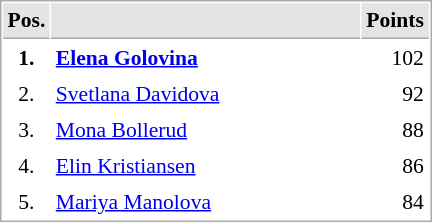<table cellspacing="1" cellpadding="3" style="border:1px solid #AAAAAA;font-size:90%">
<tr bgcolor="#E4E4E4">
<th style="border-bottom:1px solid #AAAAAA" width=10>Pos.</th>
<th style="border-bottom:1px solid #AAAAAA" width=200></th>
<th style="border-bottom:1px solid #AAAAAA" width=20>Points</th>
</tr>
<tr>
<td align="center"><strong>1.</strong></td>
<td> <strong><a href='#'>Elena Golovina</a></strong></td>
<td align="right">102</td>
</tr>
<tr>
<td align="center">2.</td>
<td> <a href='#'>Svetlana Davidova</a></td>
<td align="right">92</td>
</tr>
<tr>
<td align="center">3.</td>
<td> <a href='#'>Mona Bollerud</a></td>
<td align="right">88</td>
</tr>
<tr>
<td align="center">4.</td>
<td> <a href='#'>Elin Kristiansen</a></td>
<td align="right">86</td>
</tr>
<tr>
<td align="center">5.</td>
<td> <a href='#'>Mariya Manolova</a></td>
<td align="right">84</td>
</tr>
</table>
